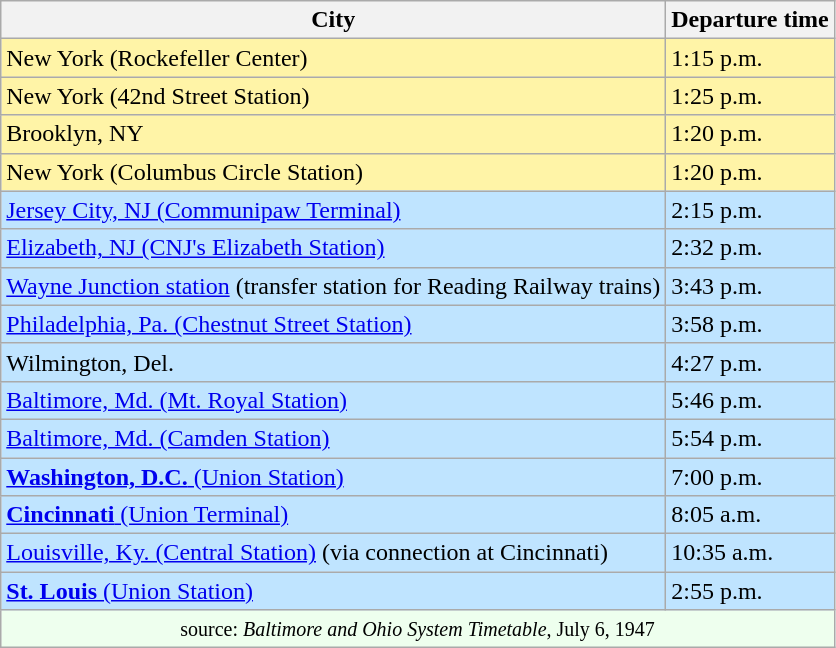<table class="wikitable">
<tr>
<th>City</th>
<th>Departure time</th>
</tr>
<tr style="background-color:#FFF4A7">
<td>New York (Rockefeller Center)</td>
<td>1:15 p.m.</td>
</tr>
<tr style="background-color:#FFF4A7">
<td>New York (42nd Street Station)</td>
<td>1:25 p.m.</td>
</tr>
<tr style="background-color:#FFF4A7">
<td>Brooklyn, NY</td>
<td>1:20 p.m.</td>
</tr>
<tr style="background-color:#FFF4A7">
<td>New York (Columbus Circle Station)</td>
<td>1:20 p.m.</td>
</tr>
<tr style="background-color:#BFE4FF">
<td><a href='#'>Jersey City, NJ (Communipaw Terminal)</a></td>
<td>2:15 p.m.</td>
</tr>
<tr style="background-color:#BFE4FF">
<td><a href='#'>Elizabeth, NJ (CNJ's Elizabeth Station)</a></td>
<td>2:32 p.m.</td>
</tr>
<tr style="background-color:#BFE4FF">
<td><a href='#'>Wayne Junction station</a> (transfer station for Reading Railway trains)</td>
<td>3:43 p.m.</td>
</tr>
<tr style="background-color:#BFE4FF">
<td><a href='#'>Philadelphia, Pa. (Chestnut Street Station)</a></td>
<td>3:58 p.m.</td>
</tr>
<tr style="background-color:#BFE4FF">
<td>Wilmington, Del.</td>
<td>4:27 p.m.</td>
</tr>
<tr style="background-color:#BFE4FF">
<td><a href='#'>Baltimore, Md. (Mt. Royal Station)</a></td>
<td>5:46 p.m.</td>
</tr>
<tr style="background-color:#BFE4FF">
<td><a href='#'>Baltimore, Md. (Camden Station)</a></td>
<td>5:54 p.m.</td>
</tr>
<tr style="background-color:#BFE4FF">
<td><a href='#'><strong>Washington, D.C.</strong> (Union Station)</a></td>
<td>7:00 p.m.</td>
</tr>
<tr style="background-color:#BFE4FF">
<td><a href='#'><strong>Cincinnati</strong> (Union Terminal)</a></td>
<td>8:05 a.m.</td>
</tr>
<tr style="background-color:#BFE4FF">
<td><a href='#'>Louisville, Ky. (Central Station)</a> (via connection at Cincinnati)</td>
<td>10:35 a.m.</td>
</tr>
<tr style="background-color:#BFE4FF">
<td><a href='#'><strong>St. Louis</strong> (Union Station)</a></td>
<td>2:55 p.m.</td>
</tr>
<tr align="center" bgcolor=#eeffee>
<td colspan="2"><small>source: <em>Baltimore and Ohio System Timetable</em>, July 6, 1947</small></td>
</tr>
</table>
